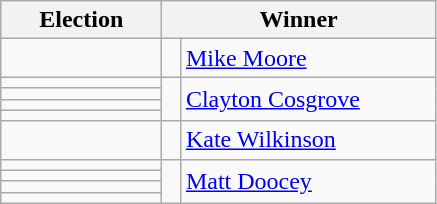<table class=wikitable>
<tr>
<th width=100>Election</th>
<th width=175 colspan=2>Winner</th>
</tr>
<tr>
<td></td>
<td width=5 bgcolor=></td>
<td><a href='#'>Mike Moore</a></td>
</tr>
<tr>
<td></td>
<td rowspan=4 bgcolor=></td>
<td rowspan=4><a href='#'>Clayton Cosgrove</a></td>
</tr>
<tr>
<td></td>
</tr>
<tr>
<td></td>
</tr>
<tr>
<td></td>
</tr>
<tr>
<td></td>
<td bgcolor=></td>
<td><a href='#'>Kate Wilkinson</a></td>
</tr>
<tr>
<td></td>
<td rowspan=4 bgcolor=></td>
<td rowspan=4><a href='#'>Matt Doocey</a></td>
</tr>
<tr>
<td></td>
</tr>
<tr>
<td></td>
</tr>
<tr>
<td></td>
</tr>
</table>
